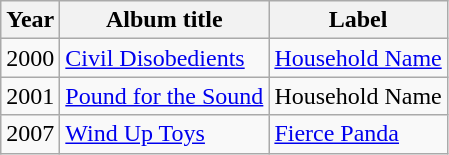<table class="wikitable">
<tr>
<th>Year</th>
<th>Album title</th>
<th>Label</th>
</tr>
<tr>
<td>2000</td>
<td><a href='#'>Civil Disobedients</a></td>
<td><a href='#'>Household Name</a></td>
</tr>
<tr>
<td>2001</td>
<td><a href='#'>Pound for the Sound</a></td>
<td>Household Name</td>
</tr>
<tr>
<td>2007</td>
<td><a href='#'>Wind Up Toys</a></td>
<td><a href='#'>Fierce Panda</a></td>
</tr>
</table>
